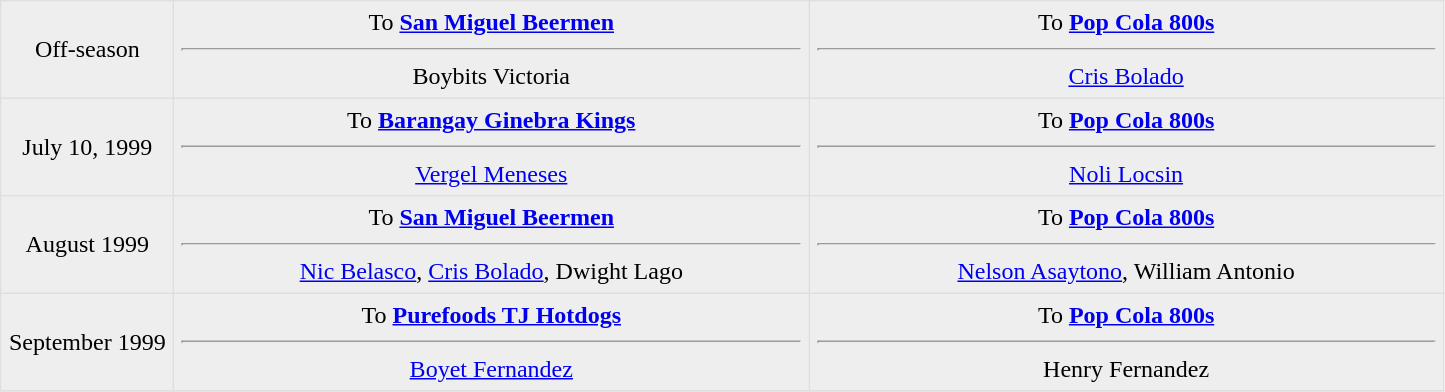<table border=1 style="border-collapse:collapse; text-align: center" bordercolor="#DFDFDF"  cellpadding="5">
<tr bgcolor="eeeeee">
<td style="width:12%">Off-season <br></td>
<td style="width:44%" valign="top">To <strong><a href='#'>San Miguel Beermen</a></strong><hr>Boybits Victoria</td>
<td style="width:44%" valign="top">To <strong><a href='#'>Pop Cola 800s</a></strong><hr><a href='#'>Cris Bolado</a></td>
</tr>
<tr bgcolor="eeeeee">
<td style="width:12%">July 10, 1999 <br></td>
<td style="width:44%" valign="top">To <strong><a href='#'>Barangay Ginebra Kings</a></strong><hr><a href='#'>Vergel Meneses</a></td>
<td style="width:44%" valign="top">To <strong><a href='#'>Pop Cola 800s</a></strong><hr><a href='#'>Noli Locsin</a></td>
</tr>
<tr bgcolor="eeeeee">
<td style="width:12%">August 1999 <br></td>
<td style="width:44%" valign="top">To <strong><a href='#'>San Miguel Beermen</a></strong><hr><a href='#'>Nic Belasco</a>, <a href='#'>Cris Bolado</a>, Dwight Lago</td>
<td style="width:44%" valign="top">To <strong><a href='#'>Pop Cola 800s</a></strong><hr><a href='#'>Nelson Asaytono</a>, William Antonio</td>
</tr>
<tr bgcolor="eeeeee">
<td style="width:12%">September 1999 <br></td>
<td style="width:44%" valign="top">To <strong><a href='#'>Purefoods TJ Hotdogs</a></strong><hr><a href='#'>Boyet Fernandez</a></td>
<td style="width:44%" valign="top">To <strong><a href='#'>Pop Cola 800s</a></strong><hr>Henry Fernandez</td>
</tr>
<tr>
</tr>
</table>
